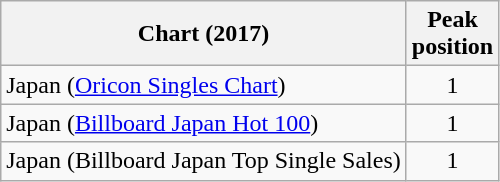<table class="wikitable sortable">
<tr>
<th>Chart (2017)</th>
<th>Peak<br>position</th>
</tr>
<tr>
<td>Japan (<a href='#'>Oricon Singles Chart</a>)</td>
<td align="center">1</td>
</tr>
<tr>
<td>Japan (<a href='#'>Billboard Japan Hot 100</a>)</td>
<td align="center">1</td>
</tr>
<tr>
<td>Japan (Billboard Japan Top Single Sales)</td>
<td align="center">1</td>
</tr>
</table>
